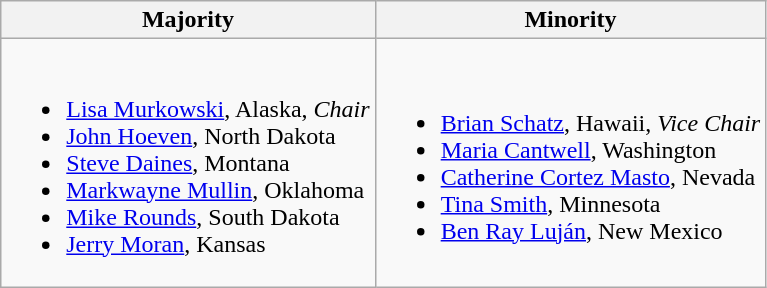<table class=wikitable>
<tr>
<th>Majority</th>
<th>Minority</th>
</tr>
<tr>
<td><br><ul><li><a href='#'>Lisa Murkowski</a>, Alaska, <em>Chair</em></li><li><a href='#'>John Hoeven</a>, North Dakota</li><li><a href='#'>Steve Daines</a>, Montana</li><li><a href='#'>Markwayne Mullin</a>, Oklahoma</li><li><a href='#'>Mike Rounds</a>, South Dakota</li><li><a href='#'>Jerry Moran</a>, Kansas</li></ul></td>
<td><br><ul><li><a href='#'>Brian Schatz</a>, Hawaii, <em>Vice Chair</em></li><li><a href='#'>Maria Cantwell</a>, Washington</li><li><a href='#'>Catherine Cortez Masto</a>, Nevada</li><li><a href='#'>Tina Smith</a>, Minnesota</li><li><a href='#'>Ben Ray Luján</a>, New Mexico</li></ul></td>
</tr>
</table>
